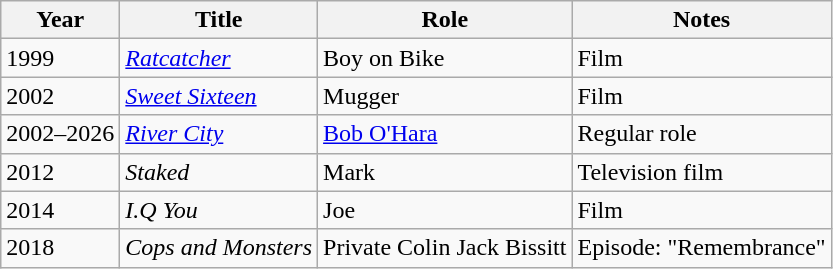<table class="wikitable">
<tr>
<th>Year</th>
<th>Title</th>
<th>Role</th>
<th>Notes</th>
</tr>
<tr>
<td>1999</td>
<td><em><a href='#'>Ratcatcher</a></em></td>
<td>Boy on Bike</td>
<td>Film</td>
</tr>
<tr>
<td>2002</td>
<td><em><a href='#'>Sweet Sixteen</a></em></td>
<td>Mugger</td>
<td>Film</td>
</tr>
<tr>
<td>2002–2026</td>
<td><em><a href='#'>River City</a></em></td>
<td><a href='#'>Bob O'Hara</a></td>
<td>Regular role</td>
</tr>
<tr>
<td>2012</td>
<td><em>Staked</em></td>
<td>Mark</td>
<td>Television film</td>
</tr>
<tr>
<td>2014</td>
<td><em>I.Q You</em></td>
<td>Joe</td>
<td>Film</td>
</tr>
<tr>
<td>2018</td>
<td><em>Cops and Monsters</em></td>
<td>Private Colin Jack Bissitt</td>
<td>Episode: "Remembrance"</td>
</tr>
</table>
